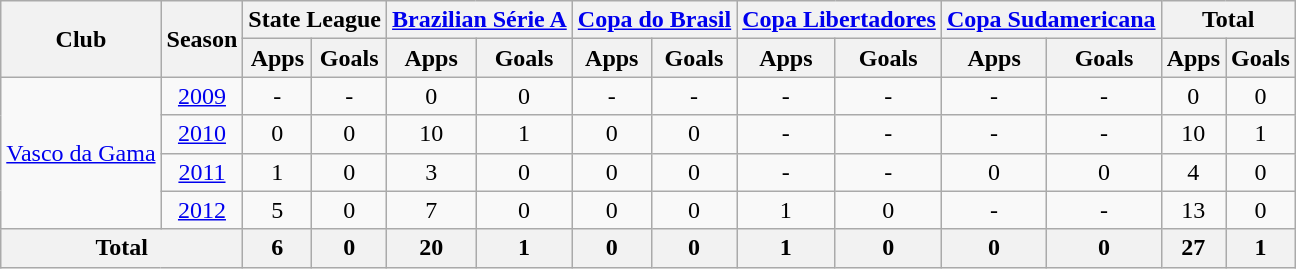<table class="wikitable" style="text-align: center;">
<tr>
<th rowspan="2">Club</th>
<th rowspan="2">Season</th>
<th colspan="2">State League</th>
<th colspan="2"><a href='#'>Brazilian Série A</a></th>
<th colspan="2"><a href='#'>Copa do Brasil</a></th>
<th colspan="2"><a href='#'>Copa Libertadores</a></th>
<th colspan="2"><a href='#'>Copa Sudamericana</a></th>
<th colspan="2">Total</th>
</tr>
<tr>
<th>Apps</th>
<th>Goals</th>
<th>Apps</th>
<th>Goals</th>
<th>Apps</th>
<th>Goals</th>
<th>Apps</th>
<th>Goals</th>
<th>Apps</th>
<th>Goals</th>
<th>Apps</th>
<th>Goals</th>
</tr>
<tr>
<td rowspan="4" valign="center"><a href='#'>Vasco da Gama</a></td>
<td><a href='#'>2009</a></td>
<td>-</td>
<td>-</td>
<td>0</td>
<td>0</td>
<td>-</td>
<td>-</td>
<td>-</td>
<td>-</td>
<td>-</td>
<td>-</td>
<td>0</td>
<td>0</td>
</tr>
<tr>
<td><a href='#'>2010</a></td>
<td>0</td>
<td>0</td>
<td>10</td>
<td>1</td>
<td>0</td>
<td>0</td>
<td>-</td>
<td>-</td>
<td>-</td>
<td>-</td>
<td>10</td>
<td>1</td>
</tr>
<tr>
<td><a href='#'>2011</a></td>
<td>1</td>
<td>0</td>
<td>3</td>
<td>0</td>
<td>0</td>
<td>0</td>
<td>-</td>
<td>-</td>
<td>0</td>
<td>0</td>
<td>4</td>
<td>0</td>
</tr>
<tr>
<td><a href='#'>2012</a></td>
<td>5</td>
<td>0</td>
<td>7</td>
<td>0</td>
<td>0</td>
<td>0</td>
<td>1</td>
<td>0</td>
<td>-</td>
<td>-</td>
<td>13</td>
<td>0</td>
</tr>
<tr>
<th colspan="2"><strong>Total</strong></th>
<th>6</th>
<th>0</th>
<th>20</th>
<th>1</th>
<th>0</th>
<th>0</th>
<th>1</th>
<th>0</th>
<th>0</th>
<th>0</th>
<th>27</th>
<th>1</th>
</tr>
</table>
